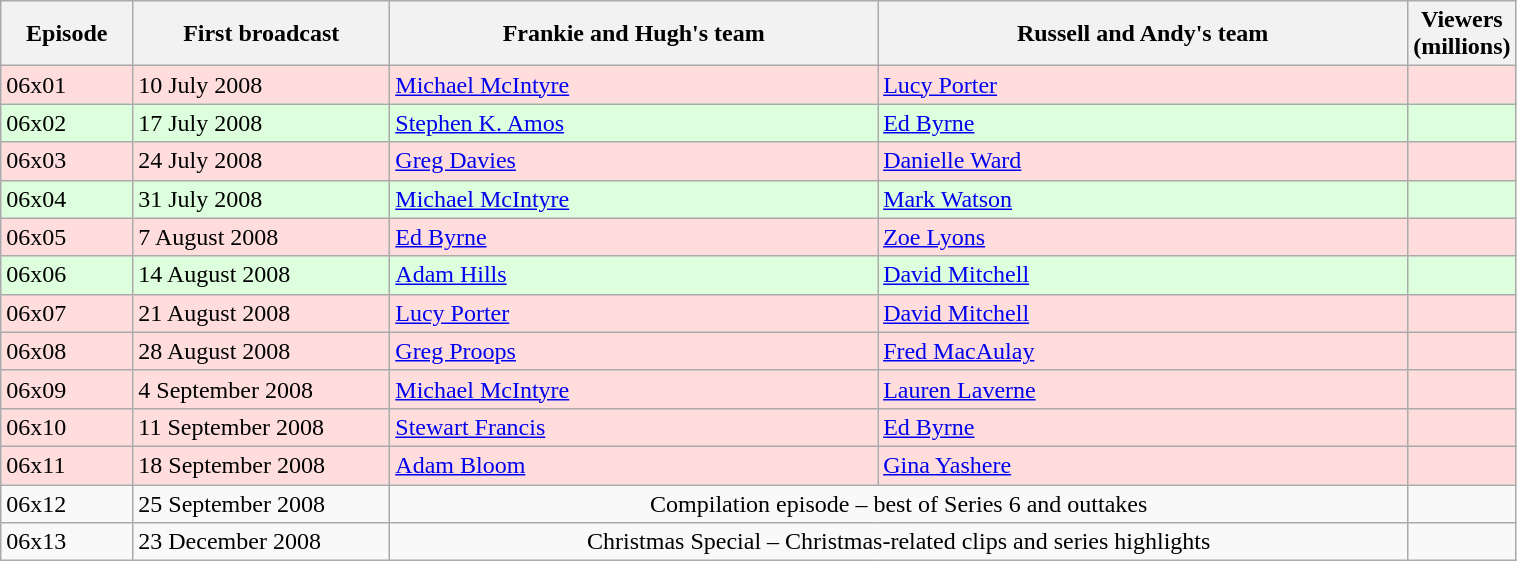<table class="wikitable" style="width:80%;">
<tr>
<th style="width:9%;">Episode</th>
<th style="width:18%;">First broadcast</th>
<th style="width:35%;">Frankie and Hugh's team</th>
<th style="width:38%;">Russell and Andy's team</th>
<th>Viewers<br>(millions)</th>
</tr>
<tr style="background:#fdd;">
<td>06x01</td>
<td>10 July 2008</td>
<td><a href='#'>Michael McIntyre</a></td>
<td><a href='#'>Lucy Porter</a></td>
<td></td>
</tr>
<tr style="background:#dfd;">
<td>06x02</td>
<td>17 July 2008</td>
<td><a href='#'>Stephen K. Amos</a></td>
<td><a href='#'>Ed Byrne</a></td>
<td></td>
</tr>
<tr style="background:#fdd;">
<td>06x03</td>
<td>24 July 2008</td>
<td><a href='#'>Greg Davies</a></td>
<td><a href='#'>Danielle Ward</a></td>
<td></td>
</tr>
<tr style="background:#dfd;">
<td>06x04</td>
<td>31 July 2008</td>
<td><a href='#'>Michael McIntyre</a></td>
<td><a href='#'>Mark Watson</a></td>
<td></td>
</tr>
<tr style="background:#fdd;">
<td>06x05</td>
<td>7 August 2008</td>
<td><a href='#'>Ed Byrne</a></td>
<td><a href='#'>Zoe Lyons</a></td>
<td></td>
</tr>
<tr style="background:#dfd;">
<td>06x06</td>
<td>14 August 2008</td>
<td><a href='#'>Adam Hills</a></td>
<td><a href='#'>David Mitchell</a></td>
<td></td>
</tr>
<tr style="background:#fdd;">
<td>06x07</td>
<td>21 August 2008</td>
<td><a href='#'>Lucy Porter</a></td>
<td><a href='#'>David Mitchell</a></td>
<td></td>
</tr>
<tr style="background:#fdd;">
<td>06x08</td>
<td>28 August 2008</td>
<td><a href='#'>Greg Proops</a></td>
<td><a href='#'>Fred MacAulay</a></td>
<td></td>
</tr>
<tr style="background:#fdd;">
<td>06x09</td>
<td>4 September 2008</td>
<td><a href='#'>Michael McIntyre</a></td>
<td><a href='#'>Lauren Laverne</a></td>
<td></td>
</tr>
<tr style="background:#fdd;">
<td>06x10</td>
<td>11 September 2008</td>
<td><a href='#'>Stewart Francis</a></td>
<td><a href='#'>Ed Byrne</a></td>
<td></td>
</tr>
<tr style="background:#fdd;">
<td>06x11</td>
<td>18 September 2008</td>
<td><a href='#'>Adam Bloom</a></td>
<td><a href='#'>Gina Yashere</a></td>
<td></td>
</tr>
<tr>
<td>06x12</td>
<td>25 September 2008</td>
<td style="text-align:center;" colspan="2">Compilation episode – best of Series 6 and outtakes</td>
<td></td>
</tr>
<tr>
<td>06x13</td>
<td>23 December 2008</td>
<td style="text-align:center;" colspan="2">Christmas Special – Christmas-related clips and series highlights</td>
<td></td>
</tr>
</table>
